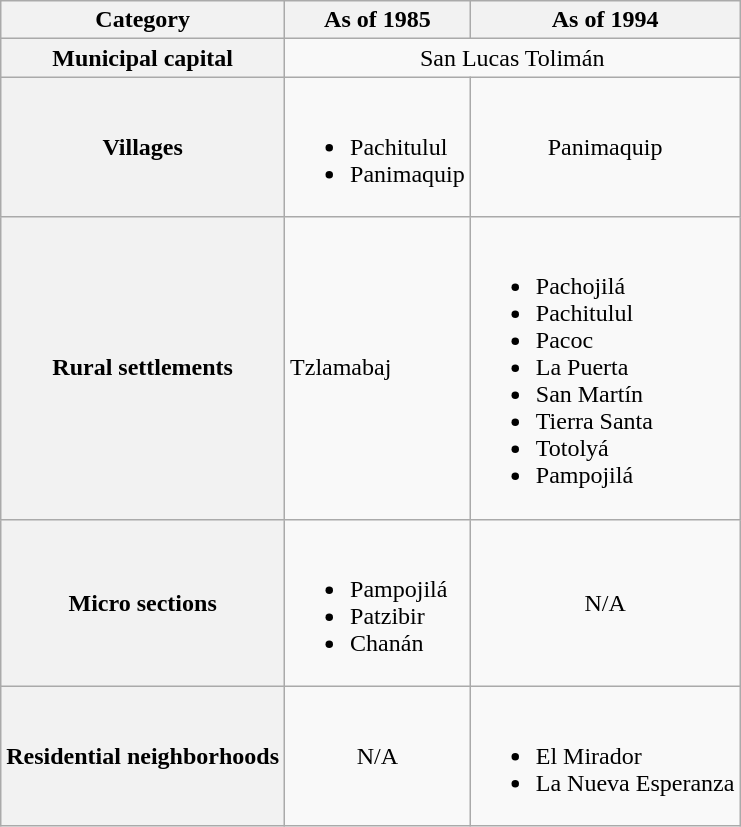<table class="wikitable">
<tr>
<th>Category</th>
<th>As of 1985</th>
<th>As of 1994</th>
</tr>
<tr>
<th>Municipal capital</th>
<td style="text-align: center" colspan=2>San Lucas Tolimán</td>
</tr>
<tr>
<th>Villages</th>
<td><br><ul><li>Pachitulul</li><li>Panimaquip</li></ul></td>
<td style="text-align: center">Panimaquip</td>
</tr>
<tr>
<th>Rural settlements</th>
<td>Tzlamabaj</td>
<td><br><ul><li>Pachojilá</li><li>Pachitulul</li><li>Pacoc</li><li>La Puerta</li><li>San Martín</li><li>Tierra Santa</li><li>Totolyá</li><li>Pampojilá</li></ul></td>
</tr>
<tr>
<th>Micro sections</th>
<td><br><ul><li>Pampojilá</li><li>Patzibir</li><li>Chanán</li></ul></td>
<td style="text-align: center">N/A</td>
</tr>
<tr>
<th>Residential neighborhoods</th>
<td style="text-align: center">N/A</td>
<td><br><ul><li>El Mirador</li><li>La Nueva Esperanza</li></ul></td>
</tr>
</table>
